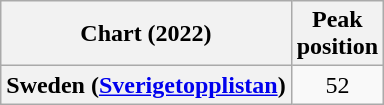<table class="wikitable plainrowheaders" style="text-align:center">
<tr>
<th scope="col">Chart (2022)</th>
<th scope="col">Peak<br>position</th>
</tr>
<tr>
<th scope="row">Sweden (<a href='#'>Sverigetopplistan</a>)</th>
<td>52</td>
</tr>
</table>
